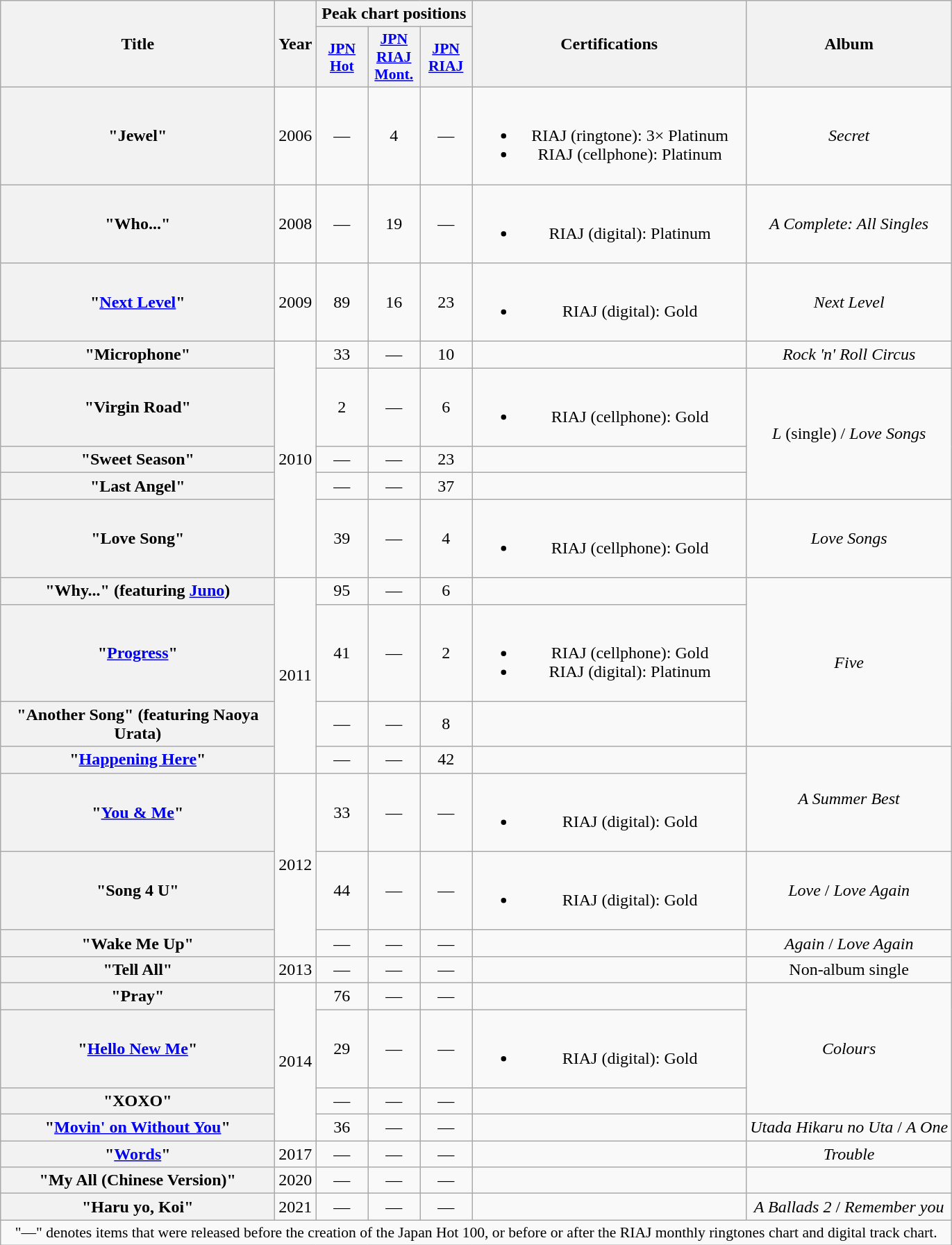<table class="wikitable plainrowheaders" style="text-align:center;">
<tr>
<th scope="col" rowspan="2" style="width:16em;">Title</th>
<th scope="col" rowspan="2">Year</th>
<th scope="col" colspan="3">Peak chart positions</th>
<th scope="col" rowspan="2" style="width:16em;">Certifications</th>
<th scope="col" rowspan="2">Album</th>
</tr>
<tr>
<th style="width:3em;font-size:90%"><a href='#'>JPN Hot</a><br></th>
<th style="width:3em;font-size:90%"><a href='#'>JPN RIAJ Mont.</a><br></th>
<th style="width:3em;font-size:90%"><a href='#'>JPN RIAJ</a><br></th>
</tr>
<tr>
<th scope="row">"Jewel"</th>
<td>2006</td>
<td>—</td>
<td>4</td>
<td>—</td>
<td><br><ul><li>RIAJ <span>(ringtone)</span>: 3× Platinum</li><li>RIAJ <span>(cellphone)</span>: Platinum</li></ul></td>
<td><em>Secret</em></td>
</tr>
<tr>
<th scope="row">"Who..."</th>
<td>2008</td>
<td>—</td>
<td>19</td>
<td>—</td>
<td><br><ul><li>RIAJ <span>(digital)</span>: Platinum</li></ul></td>
<td><em>A Complete: All Singles</em></td>
</tr>
<tr>
<th scope="row">"<a href='#'>Next Level</a>"</th>
<td>2009</td>
<td>89</td>
<td>16</td>
<td>23</td>
<td><br><ul><li>RIAJ <span>(digital)</span>: Gold</li></ul></td>
<td><em>Next Level</em></td>
</tr>
<tr>
<th scope="row">"Microphone"</th>
<td rowspan="5">2010</td>
<td>33</td>
<td>—</td>
<td>10</td>
<td></td>
<td><em>Rock 'n' Roll Circus</em></td>
</tr>
<tr>
<th scope="row">"Virgin Road"</th>
<td>2</td>
<td>—</td>
<td>6</td>
<td><br><ul><li>RIAJ <span>(cellphone)</span>: Gold</li></ul></td>
<td rowspan="3"><em>L</em> <span>(single)</span> / <em>Love Songs</em></td>
</tr>
<tr>
<th scope="row">"Sweet Season"</th>
<td>—</td>
<td>—</td>
<td>23</td>
<td></td>
</tr>
<tr>
<th scope="row">"Last Angel"</th>
<td>—</td>
<td>—</td>
<td>37</td>
<td></td>
</tr>
<tr>
<th scope="row">"Love Song"</th>
<td>39</td>
<td>—</td>
<td>4</td>
<td><br><ul><li>RIAJ <span>(cellphone)</span>: Gold</li></ul></td>
<td><em>Love Songs</em></td>
</tr>
<tr>
<th scope="row">"Why..." <span>(featuring <a href='#'>Juno</a>)</span> </th>
<td rowspan="4">2011</td>
<td>95</td>
<td>—</td>
<td>6</td>
<td></td>
<td rowspan="3"><em>Five</em></td>
</tr>
<tr>
<th scope="row">"<a href='#'>Progress</a>"</th>
<td>41</td>
<td>—</td>
<td>2</td>
<td><br><ul><li>RIAJ <span>(cellphone)</span>: Gold</li><li>RIAJ <span>(digital)</span>: Platinum</li></ul></td>
</tr>
<tr>
<th scope="row">"Another Song" <span>(featuring Naoya Urata)</span></th>
<td>—</td>
<td>—</td>
<td>8</td>
<td></td>
</tr>
<tr>
<th scope="row">"<a href='#'>Happening Here</a>"</th>
<td>—</td>
<td>—</td>
<td>42</td>
<td></td>
<td rowspan="2"><em>A Summer Best</em></td>
</tr>
<tr>
<th scope="row">"<a href='#'>You & Me</a>"</th>
<td rowspan="3">2012</td>
<td>33</td>
<td>—</td>
<td>—</td>
<td><br><ul><li>RIAJ <span>(digital)</span>: Gold</li></ul></td>
</tr>
<tr>
<th scope="row">"Song 4 U"</th>
<td>44</td>
<td>—</td>
<td>—</td>
<td><br><ul><li>RIAJ <span>(digital)</span>: Gold</li></ul></td>
<td><em>Love</em> / <em>Love Again</em></td>
</tr>
<tr>
<th scope="row">"Wake Me Up"</th>
<td>—</td>
<td>—</td>
<td>—</td>
<td></td>
<td><em>Again</em> / <em>Love Again</em></td>
</tr>
<tr>
<th scope="row">"Tell All"</th>
<td>2013</td>
<td>—</td>
<td>—</td>
<td>—</td>
<td></td>
<td>Non-album single</td>
</tr>
<tr>
<th scope="row">"Pray"</th>
<td rowspan="4">2014</td>
<td>76</td>
<td>—</td>
<td>—</td>
<td></td>
<td rowspan="3"><em>Colours</em></td>
</tr>
<tr>
<th scope="row">"<a href='#'>Hello New Me</a>"</th>
<td>29</td>
<td>—</td>
<td>—</td>
<td><br><ul><li>RIAJ <span>(digital)</span>: Gold</li></ul></td>
</tr>
<tr>
<th scope="row">"XOXO"</th>
<td>—</td>
<td>—</td>
<td>—</td>
<td></td>
</tr>
<tr>
<th scope="row">"<a href='#'>Movin' on Without You</a>"</th>
<td>36</td>
<td>—</td>
<td>—</td>
<td></td>
<td><em>Utada Hikaru no Uta</em> / <em>A One</em></td>
</tr>
<tr>
<th scope=row>"<a href='#'>Words</a>"</th>
<td>2017</td>
<td>—</td>
<td>—</td>
<td>—</td>
<td></td>
<td><em>Trouble</em></td>
</tr>
<tr>
<th scope=row>"My All (Chinese Version)"</th>
<td>2020</td>
<td>—</td>
<td>—</td>
<td>—</td>
<td></td>
<td></td>
</tr>
<tr>
<th scope=row>"Haru yo, Koi"</th>
<td>2021</td>
<td>—</td>
<td>—</td>
<td>—</td>
<td></td>
<td><em>A Ballads 2</em> / <em>Remember you</em></td>
</tr>
<tr>
<td colspan="8" align="center" style="font-size:90%;">"—" denotes items that were released before the creation of the Japan Hot 100, or before or after the RIAJ monthly ringtones chart and digital track chart.</td>
</tr>
</table>
